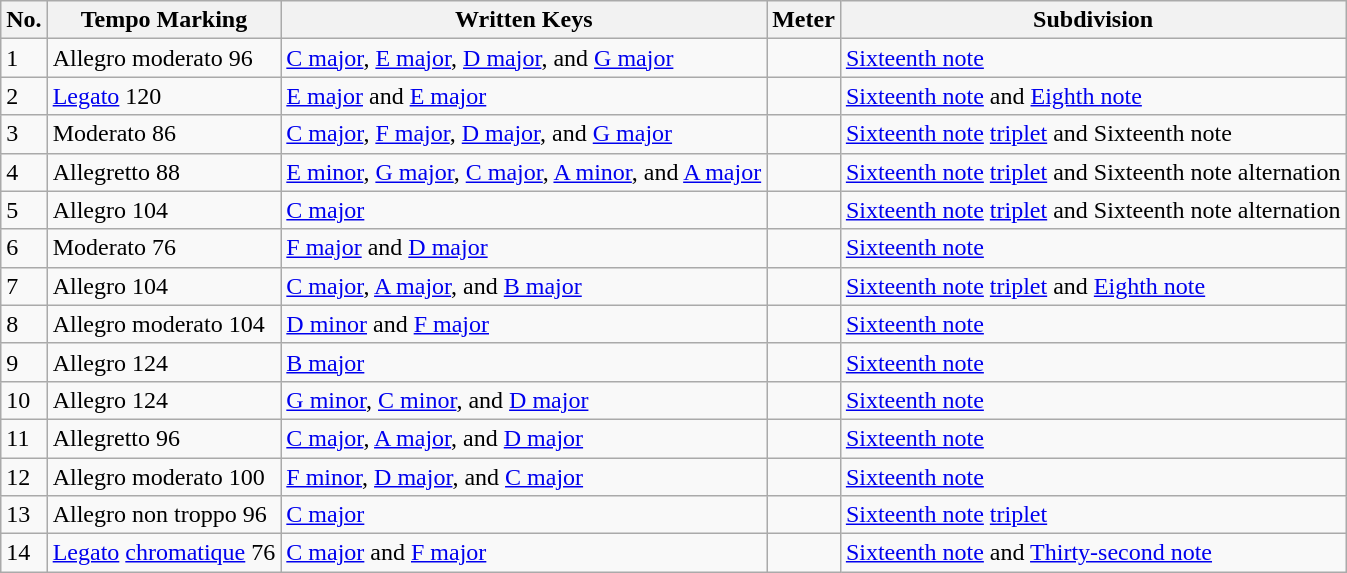<table class="wikitable sortable mw-collapsible mw-collapsed">
<tr>
<th>No.</th>
<th>Tempo Marking</th>
<th>Written Keys</th>
<th>Meter</th>
<th>Subdivision</th>
</tr>
<tr>
<td>1</td>
<td>Allegro moderato   96</td>
<td><a href='#'>C major</a>, <a href='#'>E major</a>, <a href='#'>D major</a>, and <a href='#'>G major</a></td>
<td></td>
<td><a href='#'>Sixteenth note</a></td>
</tr>
<tr>
<td>2</td>
<td><a href='#'>Legato</a>   120</td>
<td><a href='#'>E major</a> and <a href='#'>E major</a></td>
<td></td>
<td><a href='#'>Sixteenth note</a> and <a href='#'>Eighth note</a></td>
</tr>
<tr>
<td>3</td>
<td>Moderato   86</td>
<td><a href='#'>C major</a>, <a href='#'>F major</a>, <a href='#'>D major</a>, and <a href='#'>G major</a></td>
<td></td>
<td><a href='#'>Sixteenth note</a> <a href='#'>triplet</a> and Sixteenth note</td>
</tr>
<tr>
<td>4</td>
<td>Allegretto   88</td>
<td><a href='#'>E minor</a>, <a href='#'>G major</a>, <a href='#'>C major</a>, <a href='#'>A minor</a>, and <a href='#'>A major</a></td>
<td></td>
<td><a href='#'>Sixteenth note</a> <a href='#'>triplet</a> and Sixteenth note alternation</td>
</tr>
<tr>
<td>5</td>
<td>Allegro   104</td>
<td><a href='#'>C major</a></td>
<td></td>
<td><a href='#'>Sixteenth note</a> <a href='#'>triplet</a> and Sixteenth note alternation</td>
</tr>
<tr>
<td>6</td>
<td>Moderato   76</td>
<td><a href='#'>F major</a> and <a href='#'>D major</a></td>
<td></td>
<td><a href='#'>Sixteenth note</a></td>
</tr>
<tr>
<td>7</td>
<td>Allegro   104</td>
<td><a href='#'>C major</a>, <a href='#'>A major</a>, and <a href='#'>B major</a></td>
<td></td>
<td><a href='#'>Sixteenth note</a> <a href='#'>triplet</a> and <a href='#'>Eighth note</a></td>
</tr>
<tr>
<td>8</td>
<td>Allegro moderato   104</td>
<td><a href='#'>D minor</a> and <a href='#'>F major</a></td>
<td></td>
<td><a href='#'>Sixteenth note</a></td>
</tr>
<tr>
<td>9</td>
<td>Allegro   124</td>
<td><a href='#'>B major</a></td>
<td></td>
<td><a href='#'>Sixteenth note</a></td>
</tr>
<tr>
<td>10</td>
<td>Allegro   124</td>
<td><a href='#'>G minor</a>, <a href='#'>C minor</a>, and <a href='#'>D major</a></td>
<td></td>
<td><a href='#'>Sixteenth note</a></td>
</tr>
<tr>
<td>11</td>
<td>Allegretto   96</td>
<td><a href='#'>C major</a>, <a href='#'>A major</a>, and <a href='#'>D major</a></td>
<td></td>
<td><a href='#'>Sixteenth note</a></td>
</tr>
<tr>
<td>12</td>
<td>Allegro moderato   100</td>
<td><a href='#'>F minor</a>, <a href='#'>D major</a>, and <a href='#'>C major</a></td>
<td></td>
<td><a href='#'>Sixteenth note</a></td>
</tr>
<tr>
<td>13</td>
<td>Allegro non troppo   96</td>
<td><a href='#'>C major</a></td>
<td></td>
<td><a href='#'>Sixteenth note</a> <a href='#'>triplet</a></td>
</tr>
<tr>
<td>14</td>
<td><a href='#'>Legato</a> <a href='#'>chromatique</a>   76</td>
<td><a href='#'>C major</a> and <a href='#'>F major</a></td>
<td></td>
<td><a href='#'>Sixteenth note</a> and <a href='#'>Thirty-second note</a></td>
</tr>
</table>
